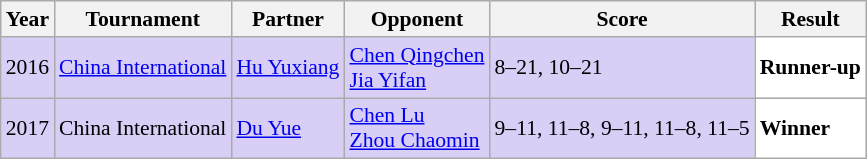<table class="sortable wikitable" style="font-size: 90%;">
<tr>
<th>Year</th>
<th>Tournament</th>
<th>Partner</th>
<th>Opponent</th>
<th>Score</th>
<th>Result</th>
</tr>
<tr style="background:#D8CEF6">
<td align="center">2016</td>
<td align="left"><a href='#'>China International</a></td>
<td align="left"> <a href='#'>Hu Yuxiang</a></td>
<td align="left"> <a href='#'>Chen Qingchen</a><br> <a href='#'>Jia Yifan</a></td>
<td align="left">8–21, 10–21</td>
<td style="text-align:left; background:white"> <strong>Runner-up</strong></td>
</tr>
<tr style="background:#D8CEF6">
<td align="center">2017</td>
<td align="left">China International</td>
<td align="left"> <a href='#'>Du Yue</a></td>
<td align="left"> <a href='#'>Chen Lu</a><br> <a href='#'>Zhou Chaomin</a></td>
<td align="left">9–11, 11–8, 9–11, 11–8, 11–5</td>
<td style="text-align:left; background:white"> <strong>Winner</strong></td>
</tr>
</table>
